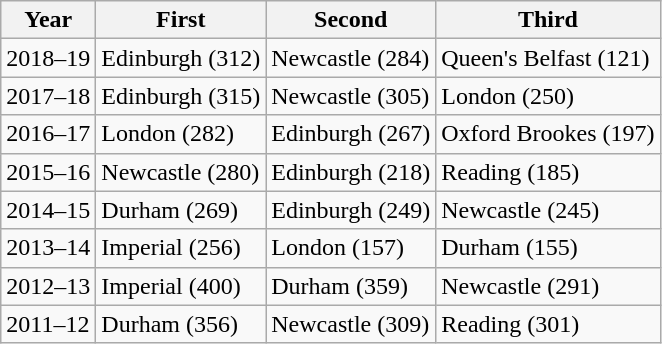<table class=wikitable>
<tr>
<th>Year</th>
<th>First</th>
<th>Second</th>
<th>Third</th>
</tr>
<tr>
<td>2018–19</td>
<td>Edinburgh (312)</td>
<td>Newcastle (284)</td>
<td>Queen's Belfast (121)</td>
</tr>
<tr>
<td>2017–18</td>
<td>Edinburgh (315)</td>
<td>Newcastle (305)</td>
<td>London (250)</td>
</tr>
<tr>
<td>2016–17</td>
<td>London (282)</td>
<td>Edinburgh (267)</td>
<td>Oxford Brookes (197)</td>
</tr>
<tr>
<td>2015–16</td>
<td>Newcastle (280)</td>
<td>Edinburgh (218)</td>
<td>Reading (185)</td>
</tr>
<tr>
<td>2014–15</td>
<td>Durham (269)</td>
<td>Edinburgh (249)</td>
<td>Newcastle (245)</td>
</tr>
<tr>
<td>2013–14</td>
<td>Imperial (256)</td>
<td>London (157)</td>
<td>Durham (155)</td>
</tr>
<tr>
<td>2012–13</td>
<td>Imperial (400)</td>
<td>Durham (359)</td>
<td>Newcastle (291)</td>
</tr>
<tr>
<td>2011–12</td>
<td>Durham (356)</td>
<td>Newcastle (309)</td>
<td>Reading (301)</td>
</tr>
</table>
